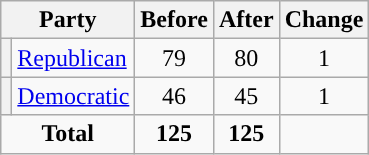<table class="wikitable" style="text-align:center;">
<tr>
<th colspan="2">Party</th>
<th>Before</th>
<th>After</th>
<th>Change</th>
</tr>
<tr>
<th style="background-color:"></th>
<td style="text-align:left;"><a href='#'>Republican</a></td>
<td>79</td>
<td>80</td>
<td> 1</td>
</tr>
<tr>
<th style="background-color:"></th>
<td style="text-align:left;"><a href='#'>Democratic</a></td>
<td>46</td>
<td>45</td>
<td> 1</td>
</tr>
<tr>
<td colspan="2"><strong>Total</strong></td>
<td><strong>125</strong></td>
<td><strong>125</strong></td>
<td></td>
</tr>
</table>
